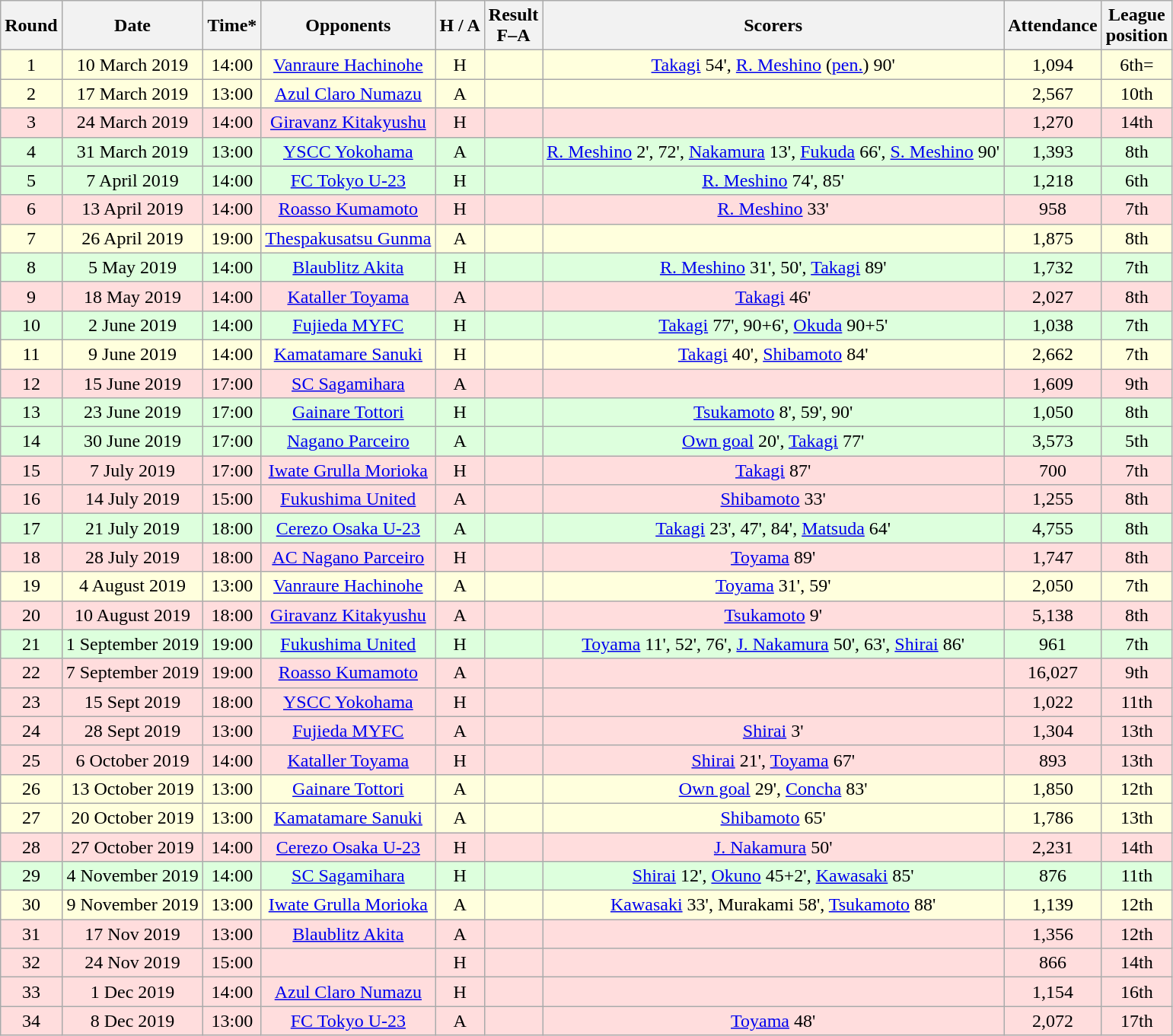<table class="wikitable" style="text-align:center">
<tr>
<th>Round</th>
<th>Date</th>
<th>Time*</th>
<th>Opponents</th>
<th>H / A</th>
<th>Result<br>F–A</th>
<th>Scorers</th>
<th>Attendance</th>
<th>League<br>position</th>
</tr>
<tr bgcolor="#ffffdd">
<td>1</td>
<td>10 March 2019</td>
<td>14:00</td>
<td><a href='#'>Vanraure Hachinohe</a></td>
<td>H</td>
<td></td>
<td><a href='#'>Takagi</a> 54', <a href='#'>R. Meshino</a> (<a href='#'>pen.</a>) 90'</td>
<td>1,094</td>
<td>6th=</td>
</tr>
<tr bgcolor="#ffffdd">
<td>2</td>
<td>17 March 2019</td>
<td>13:00</td>
<td><a href='#'>Azul Claro Numazu</a></td>
<td>A</td>
<td></td>
<td></td>
<td>2,567</td>
<td>10th</td>
</tr>
<tr bgcolor="#ffdddd">
<td>3</td>
<td>24 March 2019</td>
<td>14:00</td>
<td><a href='#'>Giravanz Kitakyushu</a></td>
<td>H</td>
<td></td>
<td></td>
<td>1,270</td>
<td>14th</td>
</tr>
<tr bgcolor="#ddffdd">
<td>4</td>
<td>31 March 2019</td>
<td>13:00</td>
<td><a href='#'>YSCC Yokohama</a></td>
<td>A</td>
<td></td>
<td><a href='#'>R. Meshino</a> 2', 72', <a href='#'>Nakamura</a> 13', <a href='#'>Fukuda</a> 66', <a href='#'>S. Meshino</a> 90'</td>
<td>1,393</td>
<td>8th</td>
</tr>
<tr bgcolor="#ddffdd">
<td>5</td>
<td>7 April 2019</td>
<td>14:00</td>
<td><a href='#'>FC Tokyo U-23</a></td>
<td>H</td>
<td></td>
<td><a href='#'>R. Meshino</a> 74', 85'</td>
<td>1,218</td>
<td>6th</td>
</tr>
<tr bgcolor="#ffdddd">
<td>6</td>
<td>13 April 2019</td>
<td>14:00</td>
<td><a href='#'>Roasso Kumamoto</a></td>
<td>H</td>
<td></td>
<td><a href='#'>R. Meshino</a> 33'</td>
<td>958</td>
<td>7th</td>
</tr>
<tr bgcolor="#ffffdd">
<td>7</td>
<td>26 April 2019</td>
<td>19:00</td>
<td><a href='#'>Thespakusatsu Gunma</a></td>
<td>A</td>
<td></td>
<td></td>
<td>1,875</td>
<td>8th</td>
</tr>
<tr bgcolor="#ddffdd">
<td>8</td>
<td>5 May 2019</td>
<td>14:00</td>
<td><a href='#'>Blaublitz Akita</a></td>
<td>H</td>
<td></td>
<td><a href='#'>R. Meshino</a> 31', 50', <a href='#'>Takagi</a> 89'</td>
<td>1,732</td>
<td>7th</td>
</tr>
<tr bgcolor="#ffdddd">
<td>9</td>
<td>18 May 2019</td>
<td>14:00</td>
<td><a href='#'>Kataller Toyama</a></td>
<td>A</td>
<td></td>
<td><a href='#'>Takagi</a> 46'</td>
<td>2,027</td>
<td>8th</td>
</tr>
<tr bgcolor="#ddffdd">
<td>10</td>
<td>2 June 2019</td>
<td>14:00</td>
<td><a href='#'>Fujieda MYFC</a></td>
<td>H</td>
<td></td>
<td><a href='#'>Takagi</a> 77', 90+6', <a href='#'>Okuda</a> 90+5'</td>
<td>1,038</td>
<td>7th</td>
</tr>
<tr bgcolor="#ffffdd">
<td>11</td>
<td>9 June 2019</td>
<td>14:00</td>
<td><a href='#'>Kamatamare Sanuki</a></td>
<td>H</td>
<td></td>
<td><a href='#'>Takagi</a> 40', <a href='#'>Shibamoto</a> 84'</td>
<td>2,662</td>
<td>7th</td>
</tr>
<tr bgcolor="#ffdddd">
<td>12</td>
<td>15 June 2019</td>
<td>17:00</td>
<td><a href='#'>SC Sagamihara</a></td>
<td>A</td>
<td></td>
<td></td>
<td>1,609</td>
<td>9th</td>
</tr>
<tr bgcolor="#ddffdd">
<td>13</td>
<td>23 June 2019</td>
<td>17:00</td>
<td><a href='#'>Gainare Tottori</a></td>
<td>H</td>
<td></td>
<td><a href='#'>Tsukamoto</a> 8', 59', 90'</td>
<td>1,050</td>
<td>8th</td>
</tr>
<tr bgcolor="#ddffdd">
<td>14</td>
<td>30 June 2019</td>
<td>17:00</td>
<td><a href='#'>Nagano Parceiro</a></td>
<td>A</td>
<td></td>
<td><a href='#'>Own goal</a> 20', <a href='#'>Takagi</a> 77'</td>
<td>3,573</td>
<td>5th</td>
</tr>
<tr bgcolor="#ffdddd">
<td>15</td>
<td>7 July 2019</td>
<td>17:00</td>
<td><a href='#'>Iwate Grulla Morioka</a></td>
<td>H</td>
<td></td>
<td><a href='#'>Takagi</a> 87'</td>
<td>700</td>
<td>7th</td>
</tr>
<tr bgcolor="#ffdddd">
<td>16</td>
<td>14 July 2019</td>
<td>15:00</td>
<td><a href='#'>Fukushima United</a></td>
<td>A</td>
<td></td>
<td><a href='#'>Shibamoto</a> 33'</td>
<td>1,255</td>
<td>8th</td>
</tr>
<tr bgcolor="#ddffdd">
<td>17</td>
<td>21 July 2019</td>
<td>18:00</td>
<td><a href='#'>Cerezo Osaka U-23</a></td>
<td>A</td>
<td></td>
<td><a href='#'>Takagi</a> 23', 47', 84', <a href='#'>Matsuda</a> 64'</td>
<td>4,755</td>
<td>8th</td>
</tr>
<tr bgcolor="#ffdddd">
<td>18</td>
<td>28 July 2019</td>
<td>18:00</td>
<td><a href='#'>AC Nagano Parceiro</a></td>
<td>H</td>
<td></td>
<td><a href='#'>Toyama</a> 89'</td>
<td>1,747</td>
<td>8th</td>
</tr>
<tr bgcolor="#ffffdd">
<td>19</td>
<td>4 August 2019</td>
<td>13:00</td>
<td><a href='#'>Vanraure Hachinohe</a></td>
<td>A</td>
<td></td>
<td><a href='#'>Toyama</a> 31', 59'</td>
<td>2,050</td>
<td>7th</td>
</tr>
<tr bgcolor="#ffdddd">
<td>20</td>
<td>10 August 2019</td>
<td>18:00</td>
<td><a href='#'>Giravanz Kitakyushu</a></td>
<td>A</td>
<td></td>
<td><a href='#'>Tsukamoto</a> 9'</td>
<td>5,138</td>
<td>8th</td>
</tr>
<tr bgcolor="#ddffdd">
<td>21</td>
<td>1 September 2019</td>
<td>19:00</td>
<td><a href='#'>Fukushima United</a></td>
<td>H</td>
<td></td>
<td><a href='#'>Toyama</a> 11', 52', 76', <a href='#'>J. Nakamura</a> 50', 63', <a href='#'>Shirai</a> 86'</td>
<td>961</td>
<td>7th</td>
</tr>
<tr bgcolor="#ffdddd">
<td>22</td>
<td>7 September 2019</td>
<td>19:00</td>
<td><a href='#'>Roasso Kumamoto</a></td>
<td>A</td>
<td></td>
<td></td>
<td>16,027</td>
<td>9th</td>
</tr>
<tr bgcolor="#ffdddd">
<td>23</td>
<td>15 Sept 2019</td>
<td>18:00</td>
<td><a href='#'>YSCC Yokohama</a></td>
<td>H</td>
<td></td>
<td></td>
<td>1,022</td>
<td>11th</td>
</tr>
<tr bgcolor="#ffdddd">
<td>24</td>
<td>28 Sept 2019</td>
<td>13:00</td>
<td><a href='#'>Fujieda MYFC</a></td>
<td>A</td>
<td></td>
<td><a href='#'>Shirai</a> 3'</td>
<td>1,304</td>
<td>13th</td>
</tr>
<tr bgcolor="#ffdddd">
<td>25</td>
<td>6 October 2019</td>
<td>14:00</td>
<td><a href='#'>Kataller Toyama</a></td>
<td>H</td>
<td></td>
<td><a href='#'>Shirai</a> 21', <a href='#'>Toyama</a> 67'</td>
<td>893</td>
<td>13th</td>
</tr>
<tr bgcolor="#ffffdd">
<td>26</td>
<td>13 October 2019</td>
<td>13:00</td>
<td><a href='#'>Gainare Tottori</a></td>
<td>A</td>
<td></td>
<td><a href='#'>Own goal</a> 29', <a href='#'>Concha</a> 83'</td>
<td>1,850</td>
<td>12th</td>
</tr>
<tr bgcolor="#ffffdd">
<td>27</td>
<td>20 October 2019</td>
<td>13:00</td>
<td><a href='#'>Kamatamare Sanuki</a></td>
<td>A</td>
<td></td>
<td><a href='#'>Shibamoto</a> 65'</td>
<td>1,786</td>
<td>13th</td>
</tr>
<tr bgcolor="#ffdddd">
<td>28</td>
<td>27 October 2019</td>
<td>14:00</td>
<td><a href='#'>Cerezo Osaka U-23</a></td>
<td>H</td>
<td></td>
<td><a href='#'>J. Nakamura</a> 50'</td>
<td>2,231</td>
<td>14th</td>
</tr>
<tr bgcolor="#ddffdd">
<td>29</td>
<td>4 November 2019</td>
<td>14:00</td>
<td><a href='#'>SC Sagamihara</a></td>
<td>H</td>
<td></td>
<td><a href='#'>Shirai</a> 12', <a href='#'>Okuno</a> 45+2', <a href='#'>Kawasaki</a> 85'</td>
<td>876</td>
<td>11th</td>
</tr>
<tr bgcolor="#ffffdd">
<td>30</td>
<td>9 November 2019</td>
<td>13:00</td>
<td><a href='#'>Iwate Grulla Morioka</a></td>
<td>A</td>
<td></td>
<td><a href='#'>Kawasaki</a> 33', Murakami 58', <a href='#'>Tsukamoto</a> 88'</td>
<td>1,139</td>
<td>12th</td>
</tr>
<tr bgcolor="#ffdddd">
<td>31</td>
<td>17 Nov 2019</td>
<td>13:00</td>
<td><a href='#'>Blaublitz Akita</a></td>
<td>A</td>
<td></td>
<td></td>
<td>1,356</td>
<td>12th</td>
</tr>
<tr bgcolor="#ffdddd">
<td>32</td>
<td>24 Nov 2019</td>
<td>15:00</td>
<td></td>
<td>H</td>
<td></td>
<td></td>
<td>866</td>
<td>14th</td>
</tr>
<tr bgcolor="#ffdddd">
<td>33</td>
<td>1 Dec 2019</td>
<td>14:00</td>
<td><a href='#'>Azul Claro Numazu</a></td>
<td>H</td>
<td></td>
<td></td>
<td>1,154</td>
<td>16th</td>
</tr>
<tr bgcolor="#ffdddd">
<td>34</td>
<td>8 Dec 2019</td>
<td>13:00</td>
<td><a href='#'>FC Tokyo U-23</a></td>
<td>A</td>
<td></td>
<td><a href='#'>Toyama</a> 48'</td>
<td>2,072</td>
<td>17th</td>
</tr>
</table>
